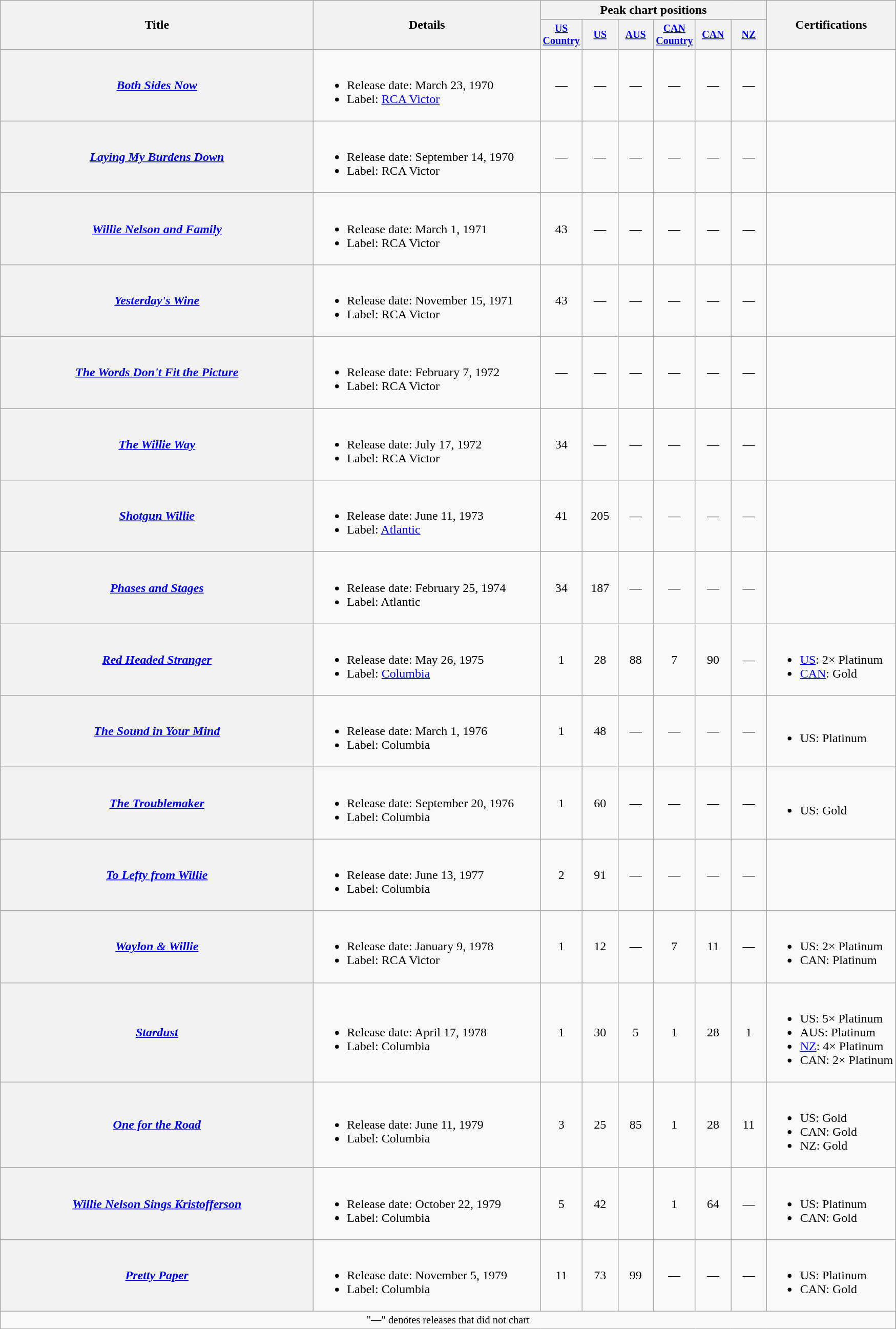<table class="wikitable plainrowheaders" style="text-align:center;">
<tr>
<th rowspan="2" style="width:25em;">Title</th>
<th rowspan="2" style="width:18em;">Details</th>
<th colspan="6">Peak chart positions</th>
<th rowspan="2">Certifications</th>
</tr>
<tr style="font-size:smaller;">
<th width="40"><a href='#'>US Country</a></th>
<th width="40"><a href='#'>US</a></th>
<th width="40"><a href='#'>AUS</a><br></th>
<th width="40"><a href='#'>CAN Country</a></th>
<th width="40"><a href='#'>CAN</a></th>
<th width="40"><a href='#'>NZ</a></th>
</tr>
<tr>
<th scope="row"><em><a href='#'>Both Sides Now</a></em></th>
<td align="left"><br><ul><li>Release date: March 23, 1970</li><li>Label: <a href='#'>RCA Victor</a></li></ul></td>
<td>—</td>
<td>—</td>
<td>—</td>
<td>—</td>
<td>—</td>
<td>—</td>
<td></td>
</tr>
<tr>
<th scope="row"><em><a href='#'>Laying My Burdens Down</a></em></th>
<td align="left"><br><ul><li>Release date: September 14, 1970</li><li>Label: RCA Victor</li></ul></td>
<td>—</td>
<td>—</td>
<td>—</td>
<td>—</td>
<td>—</td>
<td>—</td>
<td></td>
</tr>
<tr>
<th scope="row"><em><a href='#'>Willie Nelson and Family</a></em></th>
<td align="left"><br><ul><li>Release date: March 1, 1971</li><li>Label: RCA Victor</li></ul></td>
<td>43</td>
<td>—</td>
<td>—</td>
<td>—</td>
<td>—</td>
<td>—</td>
<td></td>
</tr>
<tr>
<th scope="row"><em><a href='#'>Yesterday's Wine</a></em></th>
<td align="left"><br><ul><li>Release date: November 15, 1971</li><li>Label: RCA Victor</li></ul></td>
<td>43</td>
<td>—</td>
<td>—</td>
<td>—</td>
<td>—</td>
<td>—</td>
<td></td>
</tr>
<tr>
<th scope="row"><em><a href='#'>The Words Don't Fit the Picture</a></em></th>
<td align="left"><br><ul><li>Release date: February 7, 1972</li><li>Label: RCA Victor</li></ul></td>
<td>—</td>
<td>—</td>
<td>—</td>
<td>—</td>
<td>—</td>
<td>—</td>
<td></td>
</tr>
<tr>
<th scope="row"><em><a href='#'>The Willie Way</a></em></th>
<td align="left"><br><ul><li>Release date: July 17, 1972</li><li>Label: RCA Victor</li></ul></td>
<td>34</td>
<td>—</td>
<td>—</td>
<td>—</td>
<td>—</td>
<td>—</td>
<td></td>
</tr>
<tr>
<th scope="row"><em><a href='#'>Shotgun Willie</a></em></th>
<td align="left"><br><ul><li>Release date: June 11, 1973</li><li>Label: <a href='#'>Atlantic</a></li></ul></td>
<td>41</td>
<td>205</td>
<td>—</td>
<td>—</td>
<td>—</td>
<td>—</td>
<td></td>
</tr>
<tr>
<th scope="row"><em><a href='#'>Phases and Stages</a></em></th>
<td align="left"><br><ul><li>Release date: February 25, 1974</li><li>Label: Atlantic</li></ul></td>
<td>34</td>
<td>187</td>
<td>—</td>
<td>—</td>
<td>—</td>
<td>—</td>
<td></td>
</tr>
<tr>
<th scope="row"><em><a href='#'>Red Headed Stranger</a></em></th>
<td align="left"><br><ul><li>Release date: May 26, 1975</li><li>Label: <a href='#'>Columbia</a></li></ul></td>
<td>1</td>
<td>28</td>
<td>88</td>
<td>7</td>
<td>90</td>
<td>—</td>
<td align="left"><br><ul><li><a href='#'>US</a>: 2× Platinum</li><li><a href='#'>CAN</a>: Gold</li></ul></td>
</tr>
<tr>
<th scope="row"><em><a href='#'>The Sound in Your Mind</a></em></th>
<td align="left"><br><ul><li>Release date: March 1, 1976</li><li>Label: Columbia</li></ul></td>
<td>1</td>
<td>48</td>
<td>—</td>
<td>—</td>
<td>—</td>
<td>—</td>
<td align="left"><br><ul><li>US: Platinum</li></ul></td>
</tr>
<tr>
<th scope="row"><em><a href='#'>The Troublemaker</a></em></th>
<td align="left"><br><ul><li>Release date: September 20, 1976</li><li>Label: Columbia</li></ul></td>
<td>1</td>
<td>60</td>
<td>—</td>
<td>—</td>
<td>—</td>
<td>—</td>
<td align="left"><br><ul><li>US: Gold</li></ul></td>
</tr>
<tr>
<th scope="row"><em><a href='#'>To Lefty from Willie</a></em></th>
<td align="left"><br><ul><li>Release date: June 13, 1977</li><li>Label: Columbia</li></ul></td>
<td>2</td>
<td>91</td>
<td>—</td>
<td>—</td>
<td>—</td>
<td>—</td>
<td></td>
</tr>
<tr>
<th scope="row"><em><a href='#'>Waylon & Willie</a></em><br></th>
<td align="left"><br><ul><li>Release date: January 9, 1978</li><li>Label: RCA Victor</li></ul></td>
<td>1</td>
<td>12</td>
<td>—</td>
<td>7</td>
<td>11</td>
<td>—</td>
<td align="left"><br><ul><li>US: 2× Platinum</li><li>CAN: Platinum</li></ul></td>
</tr>
<tr>
<th scope="row"><em><a href='#'>Stardust</a></em></th>
<td align="left"><br><ul><li>Release date: April 17, 1978</li><li>Label: Columbia</li></ul></td>
<td>1</td>
<td>30</td>
<td>5</td>
<td>1</td>
<td>28</td>
<td>1</td>
<td align="left"><br><ul><li>US: 5× Platinum</li><li>AUS: Platinum</li><li><a href='#'>NZ</a>: 4× Platinum</li><li>CAN: 2× Platinum</li></ul></td>
</tr>
<tr>
<th scope="row"><em><a href='#'>One for the Road</a></em><br></th>
<td align="left"><br><ul><li>Release date: June 11, 1979</li><li>Label: Columbia</li></ul></td>
<td>3</td>
<td>25</td>
<td>85</td>
<td>1</td>
<td>28</td>
<td>11</td>
<td align="left"><br><ul><li>US: Gold</li><li>CAN: Gold</li><li>NZ: Gold</li></ul></td>
</tr>
<tr>
<th scope="row"><em><a href='#'>Willie Nelson Sings Kristofferson</a></em></th>
<td align="left"><br><ul><li>Release date: October 22, 1979</li><li>Label: Columbia</li></ul></td>
<td>5</td>
<td>42</td>
<td></td>
<td>1</td>
<td>64</td>
<td>—</td>
<td align="left"><br><ul><li>US: Platinum</li><li>CAN: Gold</li></ul></td>
</tr>
<tr>
<th scope="row"><em><a href='#'>Pretty Paper</a></em></th>
<td align="left"><br><ul><li>Release date: November 5, 1979</li><li>Label: Columbia</li></ul></td>
<td>11</td>
<td>73</td>
<td>99</td>
<td>—</td>
<td>—</td>
<td>—</td>
<td align="left"><br><ul><li>US: Platinum</li><li>CAN: Gold</li></ul></td>
</tr>
<tr>
<td colspan="9" style="font-size:85%">"—" denotes releases that did not chart</td>
</tr>
</table>
